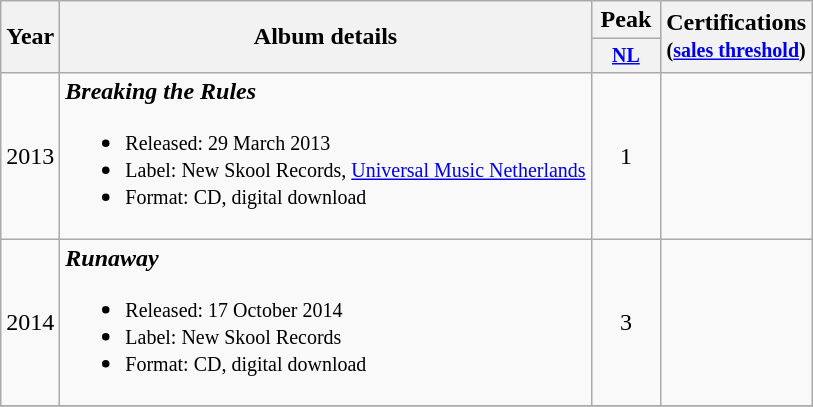<table class="wikitable" style="text-align: center;">
<tr>
<th rowspan="2">Year</th>
<th rowspan="2">Album details</th>
<th>Peak</th>
<th rowspan="2">Certifications<br><small>(<a href='#'>sales threshold</a>)</small></th>
</tr>
<tr style="font-size: smaller;">
<th style="width:40px;"><a href='#'>NL</a></th>
</tr>
<tr>
<td>2013</td>
<td style="text-align:left;"><strong><em>Breaking the Rules</em></strong><br><ul><li><small>Released: 29 March 2013</small></li><li><small>Label: New Skool Records, <a href='#'>Universal Music Netherlands</a></small></li><li><small>Format: CD, digital download</small></li></ul></td>
<td>1</td>
<td></td>
</tr>
<tr>
<td>2014</td>
<td style="text-align:left;"><strong><em>Runaway</em></strong><br><ul><li><small>Released: 17 October 2014</small></li><li><small>Label: New Skool Records</small></li><li><small>Format: CD, digital download</small></li></ul></td>
<td>3</td>
<td></td>
</tr>
<tr>
</tr>
</table>
